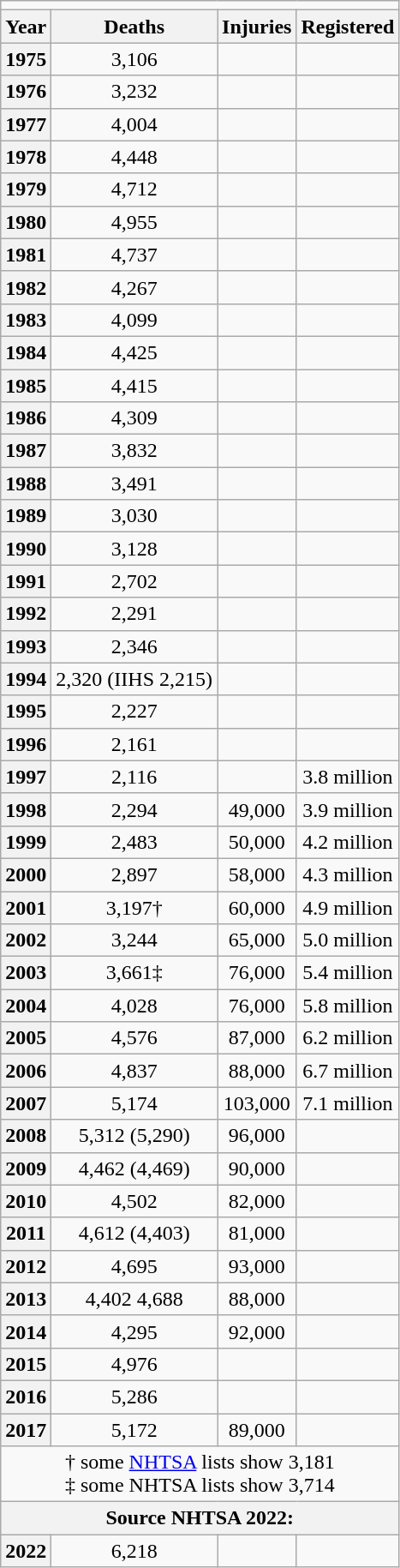<table class="wikitable floatright" style="text-align: center;">
<tr>
<td colspan="4"></td>
</tr>
<tr>
<th>Year</th>
<th>Deaths</th>
<th>Injuries</th>
<th>Registered</th>
</tr>
<tr>
<th>1975</th>
<td>3,106</td>
<td></td>
<td></td>
</tr>
<tr>
<th>1976</th>
<td>3,232</td>
<td></td>
<td></td>
</tr>
<tr>
<th>1977</th>
<td>4,004</td>
<td></td>
<td></td>
</tr>
<tr>
<th>1978</th>
<td>4,448</td>
<td></td>
<td></td>
</tr>
<tr>
<th>1979</th>
<td>4,712</td>
<td></td>
<td></td>
</tr>
<tr>
<th>1980</th>
<td>4,955</td>
<td></td>
<td></td>
</tr>
<tr>
<th>1981</th>
<td>4,737</td>
<td></td>
<td></td>
</tr>
<tr>
<th>1982</th>
<td>4,267</td>
<td></td>
<td></td>
</tr>
<tr>
<th>1983</th>
<td>4,099</td>
<td></td>
<td></td>
</tr>
<tr>
<th>1984</th>
<td>4,425</td>
<td></td>
<td></td>
</tr>
<tr>
<th>1985</th>
<td>4,415</td>
<td></td>
<td></td>
</tr>
<tr>
<th>1986</th>
<td>4,309</td>
<td></td>
<td></td>
</tr>
<tr>
<th>1987</th>
<td>3,832</td>
<td></td>
<td></td>
</tr>
<tr>
<th>1988</th>
<td>3,491</td>
<td></td>
<td></td>
</tr>
<tr>
<th>1989</th>
<td>3,030</td>
<td></td>
<td></td>
</tr>
<tr>
<th>1990</th>
<td>3,128</td>
<td></td>
<td></td>
</tr>
<tr>
<th>1991</th>
<td>2,702</td>
<td></td>
<td></td>
</tr>
<tr>
<th>1992</th>
<td>2,291</td>
<td></td>
<td></td>
</tr>
<tr>
<th>1993</th>
<td>2,346</td>
<td></td>
<td></td>
</tr>
<tr>
<th>1994</th>
<td>2,320 (IIHS 2,215)</td>
<td></td>
<td></td>
</tr>
<tr>
<th>1995</th>
<td>2,227</td>
<td></td>
<td></td>
</tr>
<tr>
<th>1996</th>
<td>2,161</td>
<td></td>
<td></td>
</tr>
<tr>
<th>1997</th>
<td>2,116</td>
<td></td>
<td>3.8 million</td>
</tr>
<tr>
<th>1998</th>
<td>2,294</td>
<td>49,000</td>
<td>3.9 million</td>
</tr>
<tr>
<th>1999</th>
<td>2,483</td>
<td>50,000</td>
<td>4.2 million</td>
</tr>
<tr>
<th>2000</th>
<td>2,897</td>
<td>58,000</td>
<td>4.3 million</td>
</tr>
<tr>
<th>2001</th>
<td>3,197†</td>
<td>60,000</td>
<td>4.9 million</td>
</tr>
<tr>
<th>2002</th>
<td>3,244</td>
<td>65,000</td>
<td>5.0 million</td>
</tr>
<tr>
<th>2003</th>
<td>3,661‡</td>
<td>76,000</td>
<td>5.4 million</td>
</tr>
<tr>
<th>2004</th>
<td>4,028</td>
<td>76,000</td>
<td>5.8 million</td>
</tr>
<tr>
<th>2005</th>
<td>4,576</td>
<td>87,000</td>
<td>6.2 million</td>
</tr>
<tr>
<th>2006</th>
<td>4,837</td>
<td>88,000</td>
<td>6.7 million</td>
</tr>
<tr>
<th>2007</th>
<td>5,174</td>
<td>103,000</td>
<td>7.1 million</td>
</tr>
<tr>
<th>2008</th>
<td>5,312 (5,290)</td>
<td>96,000</td>
<td></td>
</tr>
<tr>
<th>2009</th>
<td>4,462 (4,469)</td>
<td>90,000</td>
<td></td>
</tr>
<tr>
<th>2010</th>
<td>4,502</td>
<td>82,000</td>
<td></td>
</tr>
<tr>
<th>2011</th>
<td>4,612 (4,403)</td>
<td>81,000</td>
<td></td>
</tr>
<tr>
<th>2012</th>
<td>4,695</td>
<td>93,000</td>
<td></td>
</tr>
<tr>
<th>2013</th>
<td>4,402 4,688</td>
<td>88,000</td>
<td></td>
</tr>
<tr>
<th>2014</th>
<td>4,295</td>
<td>92,000</td>
<td></td>
</tr>
<tr>
<th>2015</th>
<td>4,976</td>
<td></td>
<td></td>
</tr>
<tr>
<th>2016</th>
<td>5,286</td>
<td></td>
<td></td>
</tr>
<tr>
<th>2017</th>
<td>5,172</td>
<td>89,000</td>
<td></td>
</tr>
<tr>
<td colspan=4>† some <a href='#'>NHTSA</a> lists show 3,181<br>‡ some NHTSA lists show 3,714</td>
</tr>
<tr>
<th colspan=4>Source NHTSA 2022:</th>
</tr>
<tr>
<th>2022</th>
<td>6,218</td>
<td></td>
<td></td>
</tr>
</table>
